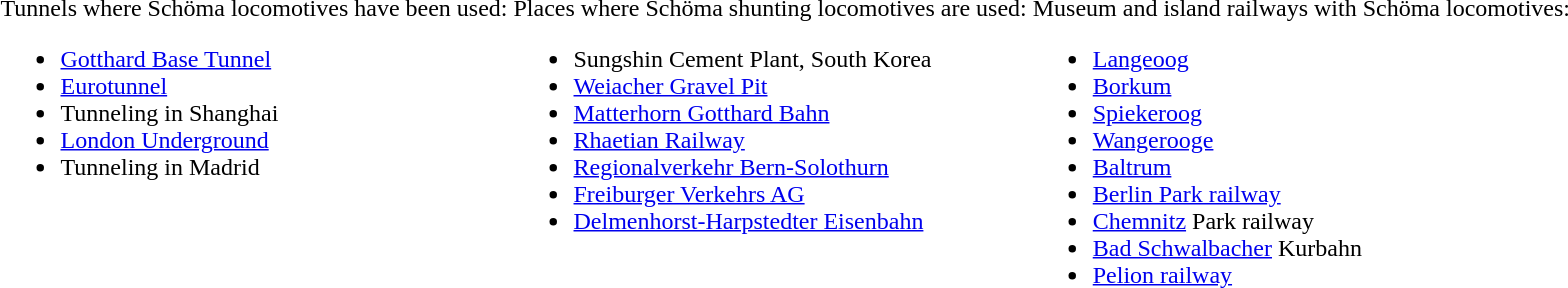<table>
<tr>
<td style='vertical-align: top'>Tunnels where Schöma locomotives have been used:<br><ul><li><a href='#'>Gotthard Base Tunnel</a></li><li><a href='#'>Eurotunnel</a></li><li>Tunneling in Shanghai</li><li><a href='#'>London Underground</a></li><li>Tunneling in Madrid</li></ul></td>
<td style='vertical-align: top'>Places where Schöma shunting locomotives are used:<br><ul><li>Sungshin Cement Plant, South Korea</li><li><a href='#'>Weiacher Gravel Pit</a></li><li><a href='#'>Matterhorn Gotthard Bahn</a></li><li><a href='#'>Rhaetian Railway</a></li><li><a href='#'>Regionalverkehr Bern-Solothurn</a></li><li><a href='#'>Freiburger Verkehrs AG</a></li><li><a href='#'>Delmenhorst-Harpstedter Eisenbahn</a></li></ul></td>
<td style='vertical-align: top'>Museum and island railways with Schöma locomotives:<br><ul><li><a href='#'>Langeoog</a></li><li><a href='#'>Borkum</a></li><li><a href='#'>Spiekeroog</a></li><li><a href='#'>Wangerooge</a></li><li><a href='#'>Baltrum</a></li><li><a href='#'>Berlin Park railway</a></li><li><a href='#'>Chemnitz</a> Park railway</li><li><a href='#'>Bad Schwalbacher</a> Kurbahn</li><li><a href='#'>Pelion railway</a></li></ul></td>
</tr>
</table>
